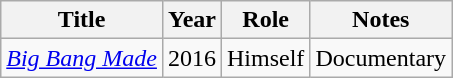<table class="wikitable">
<tr>
<th>Title</th>
<th>Year</th>
<th>Role</th>
<th>Notes</th>
</tr>
<tr>
<td><em><a href='#'>Big Bang Made</a></em></td>
<td>2016</td>
<td>Himself</td>
<td>Documentary</td>
</tr>
</table>
